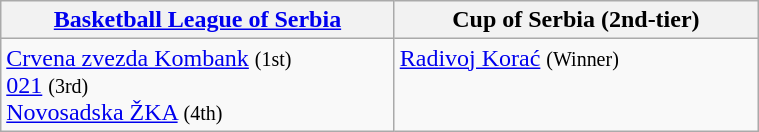<table class=wikitable width=40%>
<tr>
<th width=13%><a href='#'>Basketball League of Serbia</a></th>
<th width=13%>Cup of Serbia (2nd-tier)</th>
</tr>
<tr valign=top>
<td><a href='#'>Crvena zvezda Kombank</a> <small>(1st)</small><br><a href='#'>021</a> <small>(3rd)</small><br><a href='#'>Novosadska ŽKA</a> <small>(4th)</small></td>
<td><a href='#'>Radivoj Korać</a> <small>(Winner)</small></td>
</tr>
</table>
